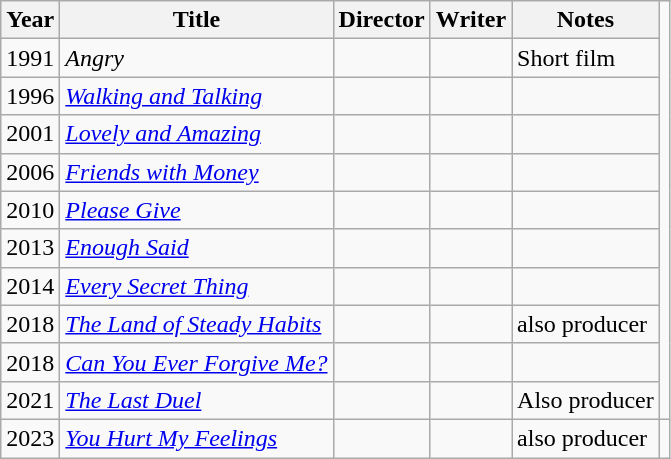<table class="wikitable">
<tr>
<th>Year</th>
<th>Title</th>
<th>Director</th>
<th>Writer</th>
<th>Notes</th>
</tr>
<tr>
<td>1991</td>
<td><em>Angry</em></td>
<td></td>
<td></td>
<td>Short film</td>
</tr>
<tr>
<td>1996</td>
<td><em><a href='#'>Walking and Talking</a></em></td>
<td></td>
<td></td>
<td></td>
</tr>
<tr>
<td>2001</td>
<td><em><a href='#'>Lovely and Amazing</a></em></td>
<td></td>
<td></td>
<td></td>
</tr>
<tr>
<td>2006</td>
<td><em><a href='#'>Friends with Money</a></em></td>
<td></td>
<td></td>
<td></td>
</tr>
<tr>
<td>2010</td>
<td><em><a href='#'>Please Give</a></em></td>
<td></td>
<td></td>
<td></td>
</tr>
<tr>
<td>2013</td>
<td><em><a href='#'>Enough Said</a></em></td>
<td></td>
<td></td>
<td></td>
</tr>
<tr>
<td>2014</td>
<td><em><a href='#'>Every Secret Thing</a></em></td>
<td></td>
<td></td>
<td></td>
</tr>
<tr>
<td>2018</td>
<td><em><a href='#'>The Land of Steady Habits</a></em></td>
<td></td>
<td></td>
<td>also producer</td>
</tr>
<tr>
<td>2018</td>
<td><em><a href='#'>Can You Ever Forgive Me?</a></em></td>
<td></td>
<td></td>
<td></td>
</tr>
<tr>
<td>2021</td>
<td><em><a href='#'>The Last Duel</a></em></td>
<td></td>
<td></td>
<td>Also producer</td>
</tr>
<tr>
<td>2023</td>
<td><em><a href='#'>You Hurt My Feelings</a></em></td>
<td></td>
<td></td>
<td>also producer</td>
<td></td>
</tr>
</table>
